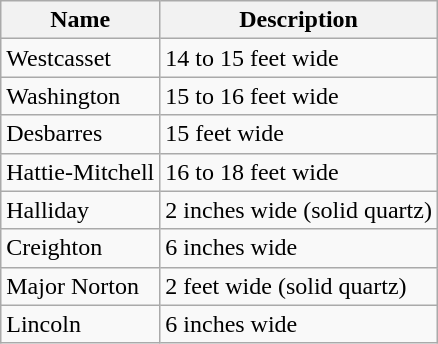<table class="wikitable">
<tr>
<th>Name</th>
<th>Description</th>
</tr>
<tr>
<td>Westcasset</td>
<td>14 to 15 feet wide</td>
</tr>
<tr>
<td>Washington</td>
<td>15 to 16 feet wide</td>
</tr>
<tr>
<td>Desbarres</td>
<td>15 feet wide</td>
</tr>
<tr>
<td>Hattie-Mitchell</td>
<td>16 to 18 feet wide</td>
</tr>
<tr>
<td>Halliday</td>
<td>2 inches wide (solid quartz)</td>
</tr>
<tr>
<td>Creighton</td>
<td>6 inches wide</td>
</tr>
<tr>
<td>Major Norton</td>
<td>2 feet wide (solid quartz)</td>
</tr>
<tr>
<td>Lincoln</td>
<td>6 inches wide</td>
</tr>
</table>
